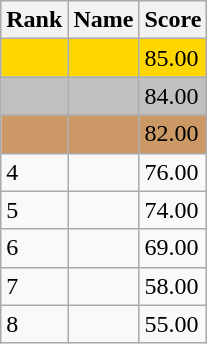<table class="wikitable">
<tr>
<th>Rank</th>
<th>Name</th>
<th>Score</th>
</tr>
<tr style="background:gold;">
<td></td>
<td></td>
<td>85.00</td>
</tr>
<tr style="background:silver;">
<td></td>
<td></td>
<td>84.00</td>
</tr>
<tr style="background:#cc9966;">
<td></td>
<td></td>
<td>82.00</td>
</tr>
<tr>
<td>4</td>
<td></td>
<td>76.00</td>
</tr>
<tr>
<td>5</td>
<td></td>
<td>74.00</td>
</tr>
<tr>
<td>6</td>
<td></td>
<td>69.00</td>
</tr>
<tr>
<td>7</td>
<td></td>
<td>58.00</td>
</tr>
<tr>
<td>8</td>
<td></td>
<td>55.00</td>
</tr>
</table>
